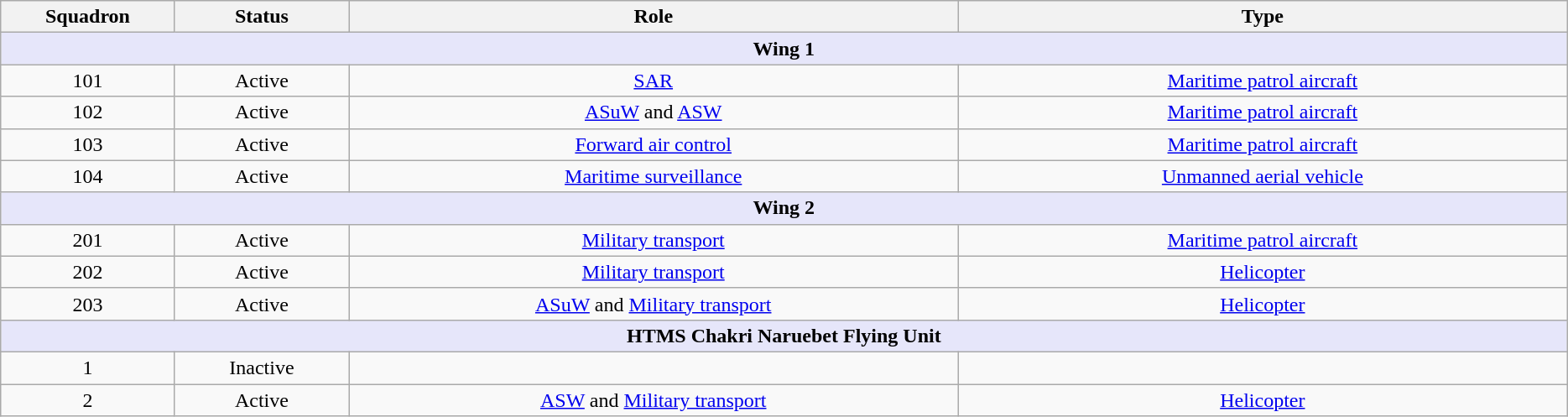<table class="wikitable">
<tr>
<th width="6%"style="text-align:center;">Squadron</th>
<th width="6%"style="text-align:center;">Status</th>
<th width="21%"style="text-align:center;">Role</th>
<th width="21%"style="text-align:center;">Type</th>
</tr>
<tr>
<th colspan="6" style="background: lavender;">Wing 1</th>
</tr>
<tr>
<td ! style="text-align:center;">101</td>
<td ! style="text-align:center;"><span>Active</span></td>
<td ! style="text-align:center;"><a href='#'>SAR</a></td>
<td ! style="text-align:center;"><a href='#'>Maritime patrol aircraft</a></td>
</tr>
<tr>
<td ! style="text-align:center;">102</td>
<td ! style="text-align:center;"><span>Active</span></td>
<td ! style="text-align:center;"><a href='#'>ASuW</a> and <a href='#'>ASW</a></td>
<td ! style="text-align:center;"><a href='#'>Maritime patrol aircraft</a></td>
</tr>
<tr>
<td ! style="text-align:center;">103</td>
<td ! style="text-align:center;"><span>Active</span></td>
<td ! style="text-align:center;"><a href='#'>Forward air control</a></td>
<td ! style="text-align:center;"><a href='#'>Maritime patrol aircraft</a></td>
</tr>
<tr>
<td ! style="text-align:center;">104</td>
<td ! style="text-align:center;"><span>Active</span></td>
<td ! style="text-align:center;"><a href='#'>Maritime surveillance</a></td>
<td ! style="text-align:center;"><a href='#'>Unmanned aerial vehicle</a></td>
</tr>
<tr>
<th colspan="6" style="background: lavender;">Wing 2</th>
</tr>
<tr>
<td ! style="text-align:center;">201</td>
<td ! style="text-align:center;"><span>Active</span></td>
<td ! style="text-align:center;"><a href='#'>Military transport</a></td>
<td ! style="text-align:center;"><a href='#'>Maritime patrol aircraft</a></td>
</tr>
<tr>
<td ! style="text-align:center;">202</td>
<td ! style="text-align:center;"><span>Active</span></td>
<td ! style="text-align:center;"><a href='#'>Military transport</a></td>
<td ! style="text-align:center;"><a href='#'>Helicopter</a></td>
</tr>
<tr>
<td ! style="text-align:center;">203</td>
<td ! style="text-align:center;"><span>Active</span></td>
<td ! style="text-align:center;"><a href='#'>ASuW</a> and <a href='#'>Military transport</a></td>
<td ! style="text-align:center;"><a href='#'>Helicopter</a></td>
</tr>
<tr>
<th colspan="6" style="background: lavender;">HTMS Chakri Naruebet Flying Unit</th>
</tr>
<tr>
<td ! style="text-align:center;">1</td>
<td ! style="text-align:center;"><span>Inactive</span></td>
<td></td>
<td></td>
</tr>
<tr>
<td ! style="text-align:center;">2</td>
<td ! style="text-align:center;"><span>Active</span></td>
<td ! style="text-align:center;"><a href='#'>ASW</a> and <a href='#'>Military transport</a></td>
<td ! style="text-align:center;"><a href='#'>Helicopter</a></td>
</tr>
</table>
